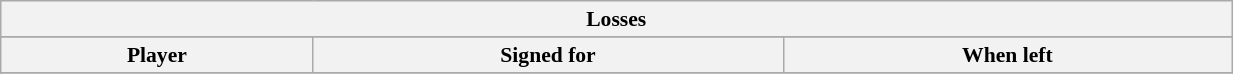<table class="wikitable" width="65%" style="font-size:90%">
<tr bgcolor="#efefef">
<th colspan=11>Losses</th>
</tr>
<tr bgcolor="#efefef">
</tr>
<tr>
<th>Player</th>
<th>Signed for</th>
<th>When left</th>
</tr>
<tr>
</tr>
<tr>
</tr>
</table>
